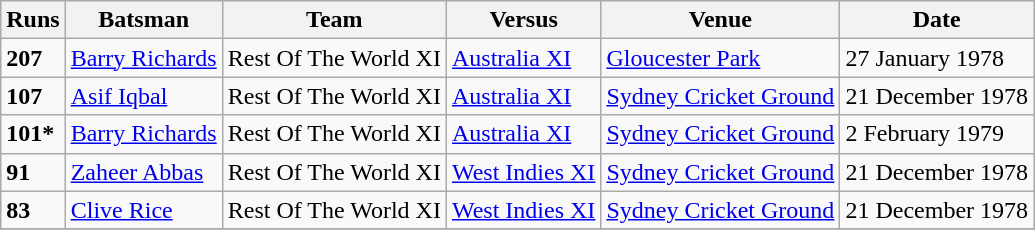<table class="wikitable">
<tr>
<th>Runs</th>
<th>Batsman</th>
<th>Team</th>
<th>Versus</th>
<th>Venue</th>
<th>Date</th>
</tr>
<tr>
<td><strong>207</strong></td>
<td><a href='#'>Barry Richards</a></td>
<td> Rest Of The World XI</td>
<td> <a href='#'>Australia XI</a></td>
<td><a href='#'>Gloucester Park</a></td>
<td>27 January 1978</td>
</tr>
<tr>
<td><strong>107</strong></td>
<td><a href='#'>Asif Iqbal</a></td>
<td> Rest Of The World XI</td>
<td> <a href='#'>Australia XI</a></td>
<td><a href='#'>Sydney Cricket Ground</a></td>
<td>21 December 1978</td>
</tr>
<tr>
<td><strong>101*</strong></td>
<td><a href='#'>Barry Richards</a></td>
<td> Rest Of The World XI</td>
<td> <a href='#'>Australia XI</a></td>
<td><a href='#'>Sydney Cricket Ground</a></td>
<td>2 February 1979</td>
</tr>
<tr>
<td><strong>91</strong></td>
<td><a href='#'>Zaheer Abbas</a></td>
<td> Rest Of The World XI</td>
<td> <a href='#'>West Indies XI</a></td>
<td><a href='#'>Sydney Cricket Ground</a></td>
<td>21 December 1978</td>
</tr>
<tr>
<td><strong>83</strong></td>
<td><a href='#'>Clive Rice</a></td>
<td> Rest Of The World XI</td>
<td> <a href='#'>West Indies XI</a></td>
<td><a href='#'>Sydney Cricket Ground</a></td>
<td>21 December 1978</td>
</tr>
<tr>
</tr>
</table>
